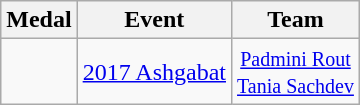<table class="wikitable sortable" style="text-align:center">
<tr>
<th>Medal</th>
<th>Event</th>
<th>Team</th>
</tr>
<tr>
<td></td>
<td><a href='#'>2017 Ashgabat</a></td>
<td><small><a href='#'>Padmini Rout</a><br><a href='#'>Tania Sachdev</a></small></td>
</tr>
</table>
